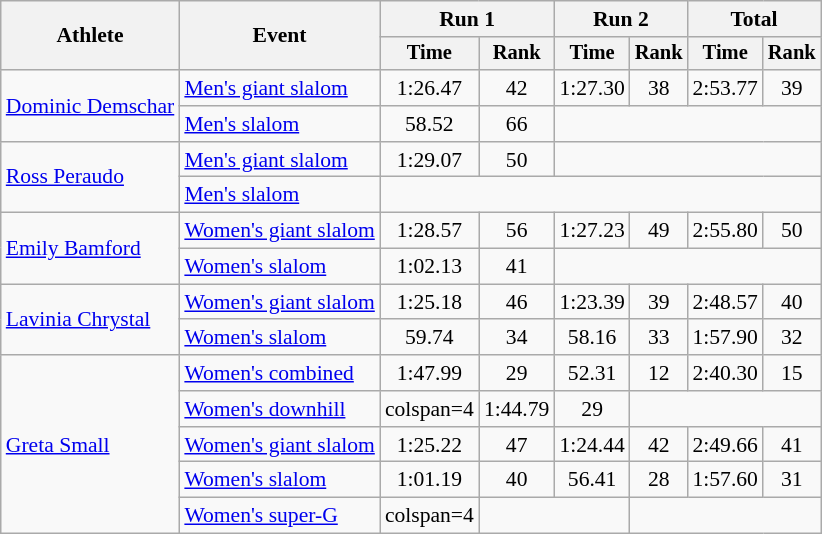<table class="wikitable" style="font-size:90%">
<tr>
<th rowspan=2>Athlete</th>
<th rowspan=2>Event</th>
<th colspan=2>Run 1</th>
<th colspan=2>Run 2</th>
<th colspan=2>Total</th>
</tr>
<tr style="font-size:95%">
<th>Time</th>
<th>Rank</th>
<th>Time</th>
<th>Rank</th>
<th>Time</th>
<th>Rank</th>
</tr>
<tr align=center>
<td align=left rowspan=2><a href='#'>Dominic Demschar</a></td>
<td align=left><a href='#'>Men's giant slalom</a></td>
<td>1:26.47</td>
<td>42</td>
<td>1:27.30</td>
<td>38</td>
<td>2:53.77</td>
<td>39</td>
</tr>
<tr align=center>
<td align=left><a href='#'>Men's slalom</a></td>
<td>58.52</td>
<td>66</td>
<td colspan=4></td>
</tr>
<tr align=center>
<td align=left rowspan=2><a href='#'>Ross Peraudo</a></td>
<td align=left><a href='#'>Men's giant slalom</a></td>
<td>1:29.07</td>
<td>50</td>
<td colspan=4></td>
</tr>
<tr align=center>
<td align=left><a href='#'>Men's slalom</a></td>
<td colspan=6></td>
</tr>
<tr align=center>
<td align=left rowspan=2><a href='#'>Emily Bamford</a></td>
<td align=left><a href='#'>Women's giant slalom</a></td>
<td>1:28.57</td>
<td>56</td>
<td>1:27.23</td>
<td>49</td>
<td>2:55.80</td>
<td>50</td>
</tr>
<tr align=center>
<td align=left><a href='#'>Women's slalom</a></td>
<td>1:02.13</td>
<td>41</td>
<td colspan=4></td>
</tr>
<tr align=center>
<td align=left rowspan=2><a href='#'>Lavinia Chrystal</a></td>
<td align=left><a href='#'>Women's giant slalom</a></td>
<td>1:25.18</td>
<td>46</td>
<td>1:23.39</td>
<td>39</td>
<td>2:48.57</td>
<td>40</td>
</tr>
<tr align=center>
<td align=left><a href='#'>Women's slalom</a></td>
<td>59.74</td>
<td>34</td>
<td>58.16</td>
<td>33</td>
<td>1:57.90</td>
<td>32</td>
</tr>
<tr align=center>
<td align=left rowspan=5><a href='#'>Greta Small</a></td>
<td align=left><a href='#'>Women's combined</a></td>
<td>1:47.99</td>
<td>29</td>
<td>52.31</td>
<td>12</td>
<td>2:40.30</td>
<td>15</td>
</tr>
<tr align=center>
<td align=left><a href='#'>Women's downhill</a></td>
<td>colspan=4 </td>
<td>1:44.79</td>
<td>29</td>
</tr>
<tr align=center>
<td align=left><a href='#'>Women's giant slalom</a></td>
<td>1:25.22</td>
<td>47</td>
<td>1:24.44</td>
<td>42</td>
<td>2:49.66</td>
<td>41</td>
</tr>
<tr align=center>
<td align=left><a href='#'>Women's slalom</a></td>
<td>1:01.19</td>
<td>40</td>
<td>56.41</td>
<td>28</td>
<td>1:57.60</td>
<td>31</td>
</tr>
<tr align=center>
<td align=left><a href='#'>Women's super-G</a></td>
<td>colspan=4 </td>
<td colspan=2></td>
</tr>
</table>
